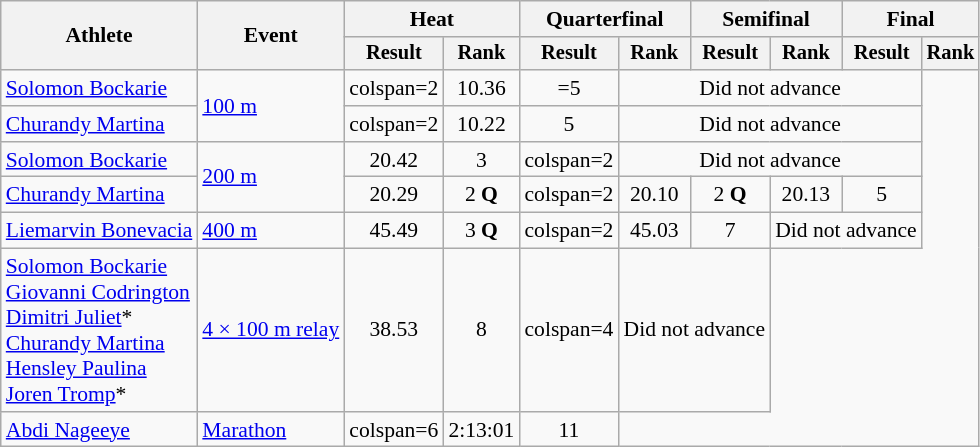<table class="wikitable" style="font-size:90%">
<tr>
<th rowspan="2">Athlete</th>
<th rowspan="2">Event</th>
<th colspan="2">Heat</th>
<th colspan="2">Quarterfinal</th>
<th colspan="2">Semifinal</th>
<th colspan="2">Final</th>
</tr>
<tr style="font-size:95%">
<th>Result</th>
<th>Rank</th>
<th>Result</th>
<th>Rank</th>
<th>Result</th>
<th>Rank</th>
<th>Result</th>
<th>Rank</th>
</tr>
<tr align=center>
<td align=left><a href='#'>Solomon Bockarie</a></td>
<td align=left rowspan=2><a href='#'>100 m</a></td>
<td>colspan=2 </td>
<td>10.36</td>
<td>=5</td>
<td colspan=4>Did not advance</td>
</tr>
<tr align=center>
<td align=left><a href='#'>Churandy Martina</a></td>
<td>colspan=2 </td>
<td>10.22</td>
<td>5</td>
<td colspan=4>Did not advance</td>
</tr>
<tr align=center>
<td align=left><a href='#'>Solomon Bockarie</a></td>
<td align=left rowspan=2><a href='#'>200 m</a></td>
<td>20.42</td>
<td>3</td>
<td>colspan=2 </td>
<td colspan=4>Did not advance</td>
</tr>
<tr align=center>
<td align=left><a href='#'>Churandy Martina</a></td>
<td>20.29</td>
<td>2 <strong>Q</strong></td>
<td>colspan=2 </td>
<td>20.10</td>
<td>2 <strong>Q</strong></td>
<td>20.13</td>
<td>5</td>
</tr>
<tr align=center>
<td align=left><a href='#'>Liemarvin Bonevacia</a></td>
<td align=left><a href='#'>400 m</a></td>
<td>45.49</td>
<td>3 <strong>Q</strong></td>
<td>colspan=2 </td>
<td>45.03</td>
<td>7</td>
<td colspan=2>Did not advance</td>
</tr>
<tr align=center>
<td align=left><a href='#'>Solomon Bockarie</a><br><a href='#'>Giovanni Codrington</a><br><a href='#'>Dimitri Juliet</a>*<br><a href='#'>Churandy Martina</a><br><a href='#'>Hensley Paulina</a><br><a href='#'>Joren Tromp</a>*</td>
<td align=left><a href='#'>4 × 100 m relay</a></td>
<td>38.53</td>
<td>8</td>
<td>colspan=4 </td>
<td colspan=2>Did not advance</td>
</tr>
<tr align=center>
<td align=left><a href='#'>Abdi Nageeye</a></td>
<td align=left><a href='#'>Marathon</a></td>
<td>colspan=6 </td>
<td>2:13:01</td>
<td>11</td>
</tr>
</table>
